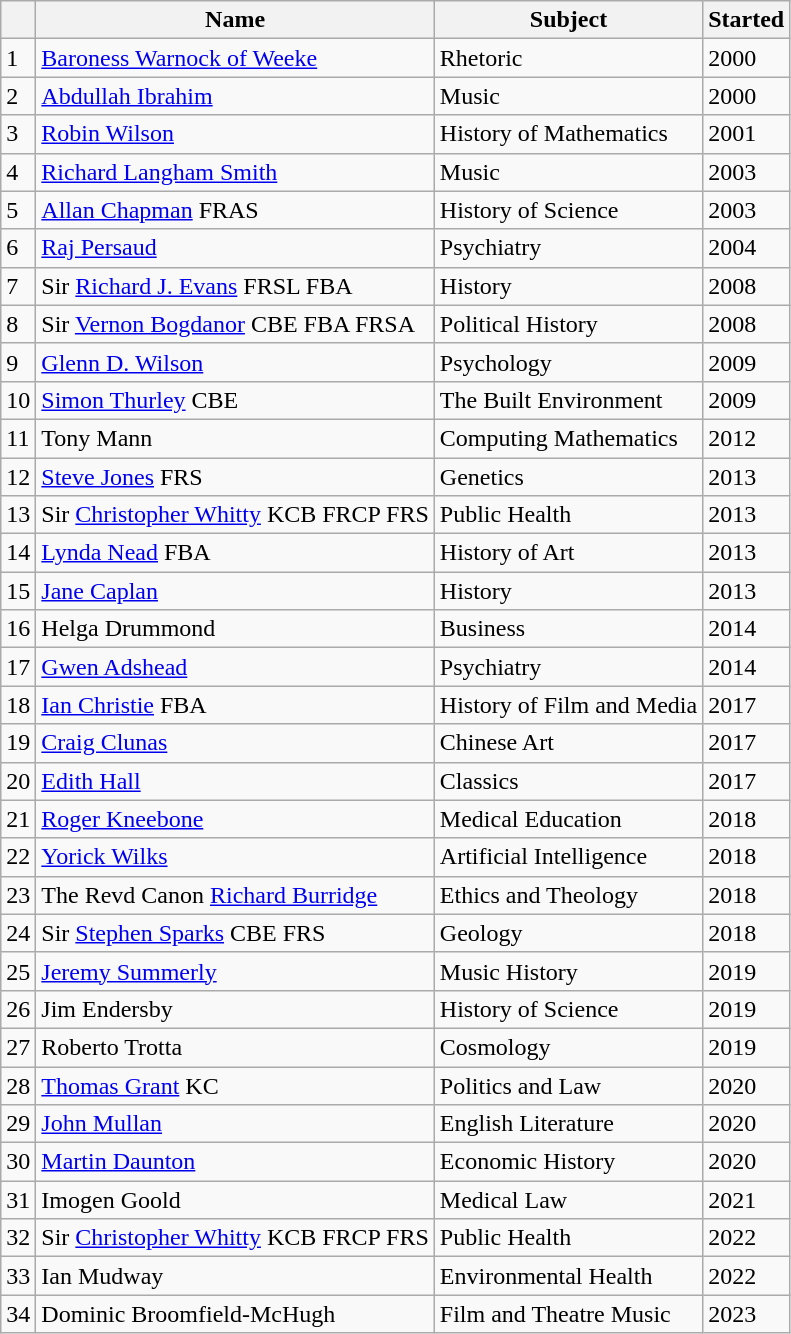<table class="wikitable">
<tr>
<th></th>
<th>Name</th>
<th>Subject</th>
<th>Started</th>
</tr>
<tr>
<td>1</td>
<td><a href='#'>Baroness Warnock of Weeke</a></td>
<td>Rhetoric</td>
<td>2000</td>
</tr>
<tr>
<td>2</td>
<td><a href='#'>Abdullah Ibrahim</a></td>
<td>Music</td>
<td>2000</td>
</tr>
<tr>
<td>3</td>
<td><a href='#'>Robin Wilson</a></td>
<td>History of Mathematics</td>
<td>2001</td>
</tr>
<tr>
<td>4</td>
<td><a href='#'>Richard Langham Smith</a></td>
<td>Music</td>
<td>2003</td>
</tr>
<tr>
<td>5</td>
<td><a href='#'>Allan Chapman</a> FRAS</td>
<td>History of Science</td>
<td>2003</td>
</tr>
<tr>
<td>6</td>
<td><a href='#'>Raj Persaud</a></td>
<td>Psychiatry</td>
<td>2004</td>
</tr>
<tr>
<td>7</td>
<td>Sir <a href='#'>Richard J. Evans</a> FRSL FBA</td>
<td>History</td>
<td>2008</td>
</tr>
<tr>
<td>8</td>
<td>Sir <a href='#'>Vernon Bogdanor</a> CBE FBA FRSA</td>
<td>Political History</td>
<td>2008</td>
</tr>
<tr>
<td>9</td>
<td><a href='#'>Glenn D. Wilson</a></td>
<td>Psychology</td>
<td>2009</td>
</tr>
<tr>
<td>10</td>
<td><a href='#'>Simon Thurley</a> CBE</td>
<td>The Built Environment</td>
<td>2009</td>
</tr>
<tr>
<td>11</td>
<td>Tony Mann</td>
<td>Computing Mathematics</td>
<td>2012</td>
</tr>
<tr>
<td>12</td>
<td><a href='#'>Steve Jones</a> FRS</td>
<td>Genetics</td>
<td>2013</td>
</tr>
<tr>
<td>13</td>
<td>Sir <a href='#'>Christopher Whitty</a> KCB FRCP FRS</td>
<td>Public Health</td>
<td>2013</td>
</tr>
<tr>
<td>14</td>
<td><a href='#'>Lynda Nead</a> FBA</td>
<td>History of Art</td>
<td>2013</td>
</tr>
<tr>
<td>15</td>
<td><a href='#'>Jane Caplan</a></td>
<td>History</td>
<td>2013</td>
</tr>
<tr>
<td>16</td>
<td>Helga Drummond</td>
<td>Business</td>
<td>2014</td>
</tr>
<tr>
<td>17</td>
<td><a href='#'>Gwen Adshead</a></td>
<td>Psychiatry</td>
<td>2014</td>
</tr>
<tr>
<td>18</td>
<td><a href='#'>Ian Christie</a> FBA</td>
<td>History of Film and Media</td>
<td>2017</td>
</tr>
<tr>
<td>19</td>
<td><a href='#'>Craig Clunas</a></td>
<td>Chinese Art</td>
<td>2017</td>
</tr>
<tr>
<td>20</td>
<td><a href='#'>Edith Hall</a></td>
<td>Classics</td>
<td>2017</td>
</tr>
<tr>
<td>21</td>
<td><a href='#'>Roger Kneebone</a></td>
<td>Medical Education</td>
<td>2018</td>
</tr>
<tr>
<td>22</td>
<td><a href='#'>Yorick Wilks</a></td>
<td>Artificial Intelligence</td>
<td>2018</td>
</tr>
<tr>
<td>23</td>
<td>The Revd Canon <a href='#'>Richard Burridge</a></td>
<td>Ethics and Theology</td>
<td>2018</td>
</tr>
<tr>
<td>24</td>
<td>Sir <a href='#'>Stephen Sparks</a> CBE FRS</td>
<td>Geology</td>
<td>2018</td>
</tr>
<tr>
<td>25</td>
<td><a href='#'>Jeremy Summerly</a></td>
<td>Music History</td>
<td>2019</td>
</tr>
<tr>
<td>26</td>
<td>Jim Endersby</td>
<td>History of Science</td>
<td>2019</td>
</tr>
<tr>
<td>27</td>
<td>Roberto Trotta</td>
<td>Cosmology</td>
<td>2019</td>
</tr>
<tr>
<td>28</td>
<td><a href='#'>Thomas Grant</a> KC</td>
<td>Politics and Law</td>
<td>2020</td>
</tr>
<tr>
<td>29</td>
<td><a href='#'>John Mullan</a></td>
<td>English Literature</td>
<td>2020</td>
</tr>
<tr>
<td>30</td>
<td><a href='#'>Martin Daunton</a></td>
<td>Economic History</td>
<td>2020</td>
</tr>
<tr>
<td>31</td>
<td>Imogen Goold</td>
<td>Medical Law</td>
<td>2021</td>
</tr>
<tr>
<td>32</td>
<td>Sir <a href='#'>Christopher Whitty</a> KCB FRCP FRS</td>
<td>Public Health</td>
<td>2022</td>
</tr>
<tr>
<td>33</td>
<td>Ian Mudway</td>
<td>Environmental Health</td>
<td>2022</td>
</tr>
<tr>
<td>34</td>
<td>Dominic Broomfield-McHugh</td>
<td>Film and Theatre Music</td>
<td>2023</td>
</tr>
</table>
